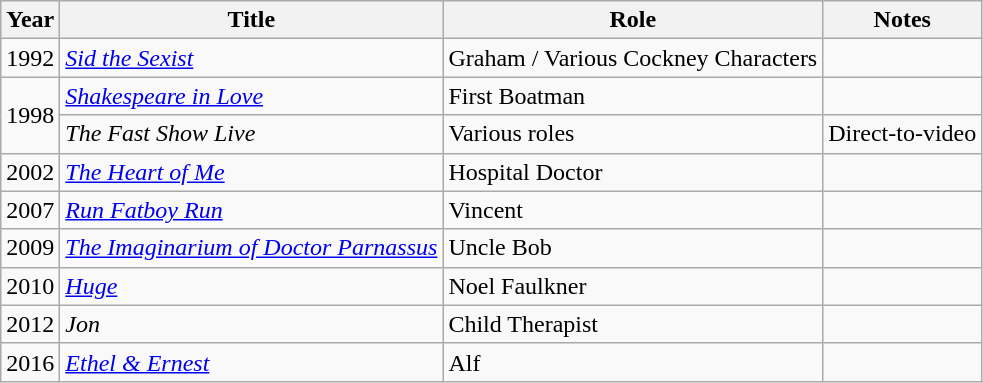<table class="wikitable sortable">
<tr>
<th>Year</th>
<th>Title</th>
<th>Role</th>
<th>Notes</th>
</tr>
<tr>
<td>1992</td>
<td><em><a href='#'>Sid the Sexist</a></em></td>
<td>Graham / Various Cockney Characters</td>
<td></td>
</tr>
<tr>
<td rowspan="2">1998</td>
<td><em><a href='#'>Shakespeare in Love</a></em></td>
<td>First Boatman</td>
<td></td>
</tr>
<tr>
<td><em>The Fast Show Live</em></td>
<td>Various roles</td>
<td>Direct-to-video</td>
</tr>
<tr>
<td>2002</td>
<td><em><a href='#'>The Heart of Me</a></em></td>
<td>Hospital Doctor</td>
<td></td>
</tr>
<tr>
<td>2007</td>
<td><em><a href='#'>Run Fatboy Run</a></em></td>
<td>Vincent</td>
<td></td>
</tr>
<tr>
<td>2009</td>
<td><em><a href='#'>The Imaginarium of Doctor Parnassus</a></em></td>
<td>Uncle Bob</td>
<td></td>
</tr>
<tr>
<td>2010</td>
<td><a href='#'><em>Huge</em></a></td>
<td>Noel Faulkner</td>
<td></td>
</tr>
<tr>
<td>2012</td>
<td><em>Jon</em></td>
<td>Child Therapist</td>
<td></td>
</tr>
<tr>
<td>2016</td>
<td><a href='#'><em>Ethel & Ernest</em></a></td>
<td>Alf</td>
<td></td>
</tr>
</table>
